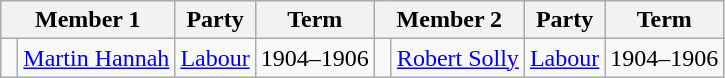<table class="wikitable">
<tr>
<th colspan="2">Member 1</th>
<th>Party</th>
<th>Term</th>
<th colspan="2">Member 2</th>
<th>Party</th>
<th>Term</th>
</tr>
<tr>
<td> </td>
<td><a href='#'>Martin Hannah</a></td>
<td><a href='#'>Labour</a></td>
<td>1904–1906 </td>
<td> </td>
<td><a href='#'>Robert Solly</a></td>
<td><a href='#'>Labour</a></td>
<td>1904–1906 </td>
</tr>
</table>
